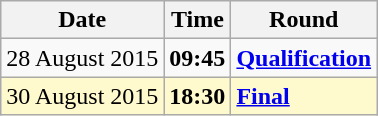<table class="wikitable">
<tr>
<th>Date</th>
<th>Time</th>
<th>Round</th>
</tr>
<tr>
<td>28 August 2015</td>
<td><strong>09:45</strong></td>
<td><strong><a href='#'>Qualification</a></strong></td>
</tr>
<tr style=background:lemonchiffon>
<td>30 August 2015</td>
<td><strong>18:30</strong></td>
<td><strong><a href='#'>Final</a></strong></td>
</tr>
</table>
